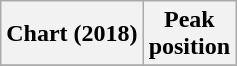<table class="wikitable sortable">
<tr>
<th>Chart (2018)</th>
<th>Peak<br>position</th>
</tr>
<tr>
</tr>
</table>
